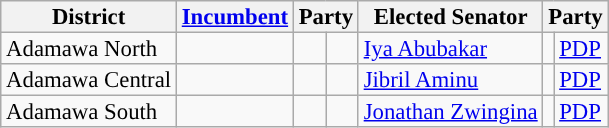<table class="sortable wikitable" style="font-size:95%;line-height:14px;">
<tr>
<th class="unsortable">District</th>
<th class="unsortable"><a href='#'>Incumbent</a></th>
<th colspan="2">Party</th>
<th class="unsortable">Elected Senator</th>
<th colspan="2">Party</th>
</tr>
<tr>
<td>Adamawa North</td>
<td></td>
<td></td>
<td></td>
<td><a href='#'>Iya Abubakar</a></td>
<td style="background:"></td>
<td><a href='#'>PDP</a></td>
</tr>
<tr>
<td>Adamawa Central</td>
<td></td>
<td></td>
<td></td>
<td><a href='#'>Jibril Aminu</a></td>
<td style="background:"></td>
<td><a href='#'>PDP</a></td>
</tr>
<tr>
<td>Adamawa South</td>
<td></td>
<td></td>
<td></td>
<td><a href='#'>Jonathan Zwingina</a></td>
<td style="background:"></td>
<td><a href='#'>PDP</a></td>
</tr>
</table>
